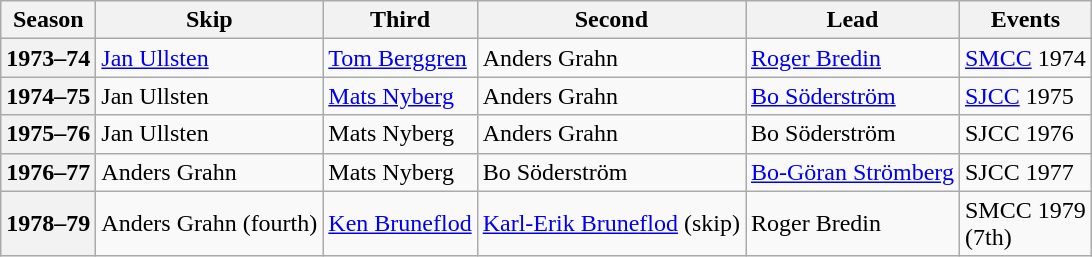<table class="wikitable">
<tr>
<th scope="col">Season</th>
<th scope="col">Skip</th>
<th scope="col">Third</th>
<th scope="col">Second</th>
<th scope="col">Lead</th>
<th scope="col">Events</th>
</tr>
<tr>
<th scope="row">1973–74</th>
<td><a href='#'>Jan Ullsten</a></td>
<td><a href='#'>Tom Berggren</a></td>
<td>Anders Grahn</td>
<td><a href='#'>Roger Bredin</a></td>
<td><a href='#'>SMCC</a> 1974 <br> </td>
</tr>
<tr>
<th scope="row">1974–75</th>
<td>Jan Ullsten</td>
<td><a href='#'>Mats Nyberg</a></td>
<td>Anders Grahn</td>
<td><a href='#'>Bo Söderström</a></td>
<td><a href='#'>SJCC</a> 1975 <br> </td>
</tr>
<tr>
<th scope="row">1975–76</th>
<td>Jan Ullsten</td>
<td>Mats Nyberg</td>
<td>Anders Grahn</td>
<td>Bo Söderström</td>
<td>SJCC 1976 <br> </td>
</tr>
<tr>
<th scope="row">1976–77</th>
<td>Anders Grahn</td>
<td>Mats Nyberg</td>
<td>Bo Söderström</td>
<td><a href='#'>Bo-Göran Strömberg</a></td>
<td>SJCC 1977 <br> </td>
</tr>
<tr>
<th scope="row">1978–79</th>
<td>Anders Grahn (fourth)</td>
<td><a href='#'>Ken Bruneflod</a></td>
<td><a href='#'>Karl-Erik Bruneflod</a> (skip)</td>
<td>Roger Bredin</td>
<td>SMCC 1979 <br> (7th)</td>
</tr>
</table>
